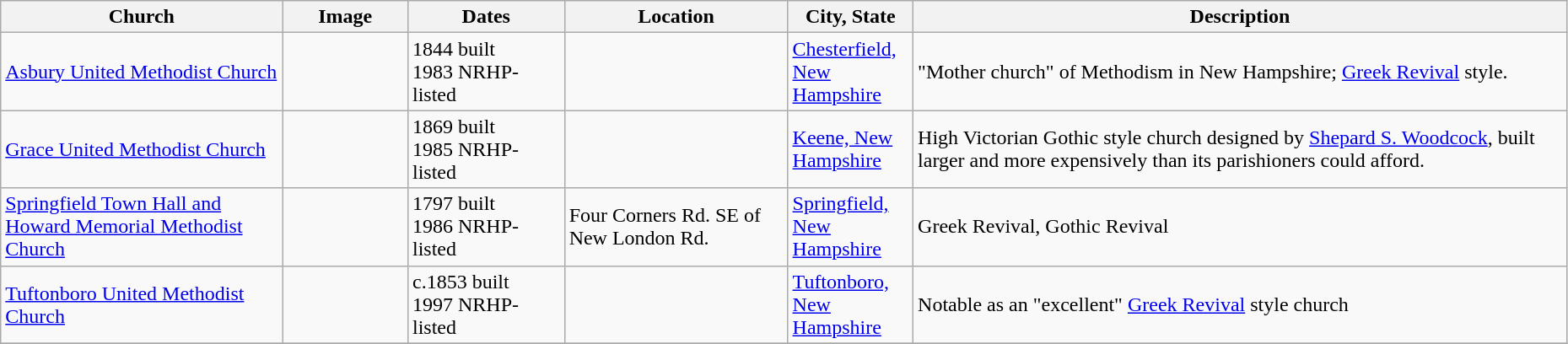<table class="wikitable sortable" style="width:98%">
<tr>
<th style="width:18%;"><strong>Church</strong></th>
<th style="width:8%;" class="unsortable"><strong>Image</strong></th>
<th style="width:10%;"><strong>Dates</strong></th>
<th><strong>Location</strong></th>
<th style="width:8%;"><strong>City, State</strong></th>
<th class="unsortable"><strong>Description</strong></th>
</tr>
<tr>
<td><a href='#'>Asbury United Methodist Church</a></td>
<td></td>
<td>1844 built<br>1983 NRHP-listed</td>
<td><small></small></td>
<td><a href='#'>Chesterfield, New Hampshire</a></td>
<td>"Mother church" of Methodism in New Hampshire;  <a href='#'>Greek Revival</a> style.</td>
</tr>
<tr>
<td><a href='#'>Grace United Methodist Church</a></td>
<td></td>
<td>1869 built<br>1985 NRHP-listed</td>
<td><small></small></td>
<td><a href='#'>Keene, New Hampshire</a></td>
<td>High Victorian Gothic style church designed by <a href='#'>Shepard S. Woodcock</a>, built larger and more expensively than its parishioners could afford.<br></td>
</tr>
<tr>
<td><a href='#'>Springfield Town Hall and Howard Memorial Methodist Church</a></td>
<td></td>
<td>1797 built<br>1986 NRHP-listed</td>
<td>Four Corners Rd. SE of New London Rd.<br><small></small></td>
<td><a href='#'>Springfield, New Hampshire</a></td>
<td>Greek Revival, Gothic Revival</td>
</tr>
<tr>
<td><a href='#'>Tuftonboro United Methodist Church</a></td>
<td></td>
<td>c.1853 built<br>1997 NRHP-listed</td>
<td><small></small></td>
<td><a href='#'>Tuftonboro, New Hampshire</a></td>
<td>Notable as an  "excellent" <a href='#'>Greek Revival</a> style church</td>
</tr>
<tr>
</tr>
</table>
